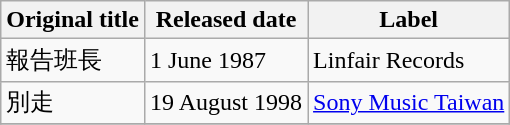<table class="wikitable">
<tr>
<th>Original title</th>
<th>Released date</th>
<th>Label</th>
</tr>
<tr>
<td>報告班長</td>
<td>1 June 1987</td>
<td>Linfair Records</td>
</tr>
<tr>
<td>別走</td>
<td>19 August 1998</td>
<td><a href='#'>Sony Music Taiwan</a></td>
</tr>
<tr>
</tr>
</table>
